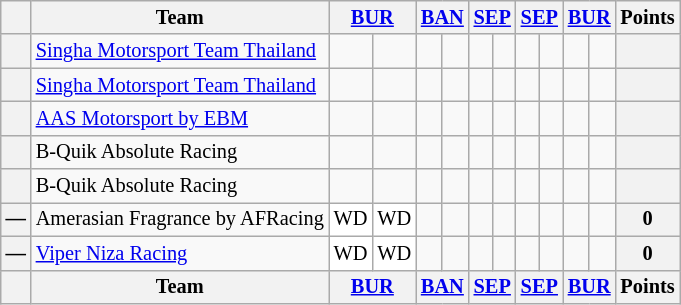<table class="wikitable" style="font-size: 85%; text-align:center;">
<tr>
<th></th>
<th>Team</th>
<th colspan="2"><a href='#'>BUR</a><br></th>
<th colspan="2"><a href='#'>BAN</a><br></th>
<th colspan="2"><a href='#'>SEP</a><br></th>
<th colspan="2"><a href='#'>SEP</a><br></th>
<th colspan="2"><a href='#'>BUR</a><br></th>
<th>Points</th>
</tr>
<tr>
<th></th>
<td align="left"> <a href='#'>Singha Motorsport Team Thailand</a></td>
<td></td>
<td></td>
<td></td>
<td></td>
<td></td>
<td></td>
<td></td>
<td></td>
<td></td>
<td></td>
<th></th>
</tr>
<tr>
<th></th>
<td align="left"> <a href='#'>Singha Motorsport Team Thailand</a></td>
<td></td>
<td></td>
<td></td>
<td></td>
<td></td>
<td></td>
<td></td>
<td></td>
<td></td>
<td></td>
<th></th>
</tr>
<tr>
<th></th>
<td align="left"> <a href='#'>AAS Motorsport by EBM</a></td>
<td></td>
<td></td>
<td></td>
<td></td>
<td></td>
<td></td>
<td></td>
<td></td>
<td></td>
<td></td>
<th></th>
</tr>
<tr>
<th></th>
<td align="left"> B-Quik Absolute Racing</td>
<td></td>
<td></td>
<td></td>
<td></td>
<td></td>
<td></td>
<td></td>
<td></td>
<td></td>
<td></td>
<th></th>
</tr>
<tr>
<th></th>
<td align="left"> B-Quik Absolute Racing</td>
<td></td>
<td></td>
<td></td>
<td></td>
<td></td>
<td></td>
<td></td>
<td></td>
<td></td>
<td></td>
<th></th>
</tr>
<tr>
<th>—</th>
<td align="left"> Amerasian Fragrance by AFRacing</td>
<td style="background:#FFFFFF;">WD</td>
<td style="background:#FFFFFF;">WD</td>
<td></td>
<td></td>
<td></td>
<td></td>
<td></td>
<td></td>
<td></td>
<td></td>
<th>0</th>
</tr>
<tr>
<th>—</th>
<td align="left"> <a href='#'>Viper Niza Racing</a></td>
<td style="background:#FFFFFF;">WD</td>
<td style="background:#FFFFFF;">WD</td>
<td></td>
<td></td>
<td></td>
<td></td>
<td></td>
<td></td>
<td></td>
<td></td>
<th>0</th>
</tr>
<tr>
<th></th>
<th>Team</th>
<th colspan="2"><a href='#'>BUR</a><br></th>
<th colspan="2"><a href='#'>BAN</a><br></th>
<th colspan="2"><a href='#'>SEP</a><br></th>
<th colspan="2"><a href='#'>SEP</a><br></th>
<th colspan="2"><a href='#'>BUR</a><br></th>
<th>Points</th>
</tr>
</table>
